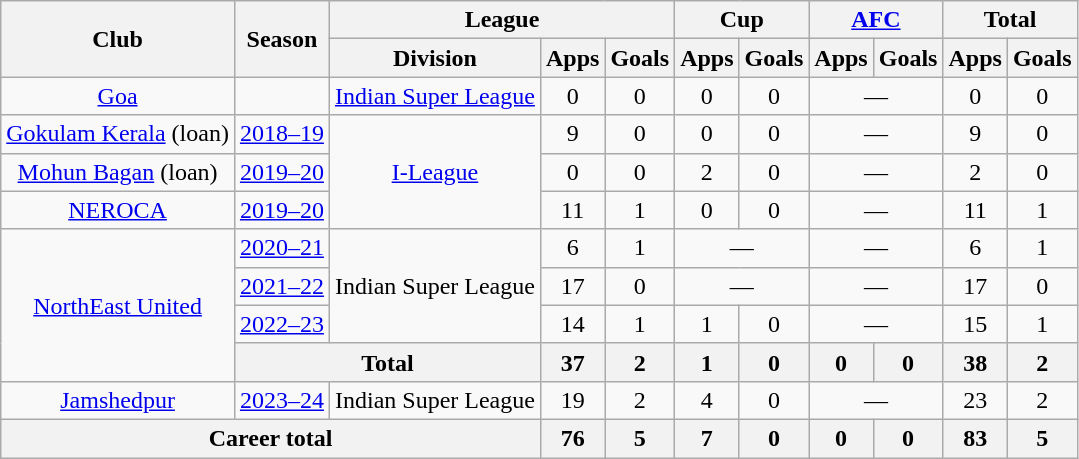<table class="wikitable" style="text-align: center;">
<tr>
<th rowspan="2">Club</th>
<th rowspan="2">Season</th>
<th colspan="3">League</th>
<th colspan="2">Cup</th>
<th colspan="2"><a href='#'>AFC</a></th>
<th colspan="2">Total</th>
</tr>
<tr>
<th>Division</th>
<th>Apps</th>
<th>Goals</th>
<th>Apps</th>
<th>Goals</th>
<th>Apps</th>
<th>Goals</th>
<th>Apps</th>
<th>Goals</th>
</tr>
<tr>
<td rowspan="1"><a href='#'>Goa</a></td>
<td></td>
<td rowspan="1"><a href='#'>Indian Super League</a></td>
<td>0</td>
<td>0</td>
<td>0</td>
<td>0</td>
<td colspan="2">—</td>
<td>0</td>
<td>0</td>
</tr>
<tr>
<td rowspan="1"><a href='#'>Gokulam Kerala</a> (loan)</td>
<td><a href='#'>2018–19</a></td>
<td rowspan="3"><a href='#'>I-League</a></td>
<td>9</td>
<td>0</td>
<td>0</td>
<td>0</td>
<td colspan="2">—</td>
<td>9</td>
<td>0</td>
</tr>
<tr>
<td rowspan="1"><a href='#'>Mohun Bagan</a> (loan)</td>
<td><a href='#'>2019–20</a></td>
<td>0</td>
<td>0</td>
<td>2</td>
<td>0</td>
<td colspan="2">—</td>
<td>2</td>
<td>0</td>
</tr>
<tr>
<td rowspan="1"><a href='#'>NEROCA</a></td>
<td><a href='#'>2019–20</a></td>
<td>11</td>
<td>1</td>
<td>0</td>
<td>0</td>
<td colspan="2">—</td>
<td>11</td>
<td>1</td>
</tr>
<tr>
<td rowspan="4"><a href='#'>NorthEast United</a></td>
<td><a href='#'>2020–21</a></td>
<td rowspan="3">Indian Super League</td>
<td>6</td>
<td>1</td>
<td colspan="2">—</td>
<td colspan="2">—</td>
<td>6</td>
<td>1</td>
</tr>
<tr>
<td><a href='#'>2021–22</a></td>
<td>17</td>
<td>0</td>
<td colspan="2">—</td>
<td colspan="2">—</td>
<td>17</td>
<td>0</td>
</tr>
<tr>
<td><a href='#'>2022–23</a></td>
<td>14</td>
<td>1</td>
<td>1</td>
<td>0</td>
<td colspan="2">—</td>
<td>15</td>
<td>1</td>
</tr>
<tr>
<th colspan="2">Total</th>
<th>37</th>
<th>2</th>
<th>1</th>
<th>0</th>
<th>0</th>
<th>0</th>
<th>38</th>
<th>2</th>
</tr>
<tr>
<td rowspan="1"><a href='#'>Jamshedpur</a></td>
<td><a href='#'>2023–24</a></td>
<td rowspan="1">Indian Super League</td>
<td>19</td>
<td>2</td>
<td>4</td>
<td>0</td>
<td colspan="2">—</td>
<td>23</td>
<td>2</td>
</tr>
<tr>
<th colspan="3">Career total</th>
<th>76</th>
<th>5</th>
<th>7</th>
<th>0</th>
<th>0</th>
<th>0</th>
<th>83</th>
<th>5</th>
</tr>
</table>
